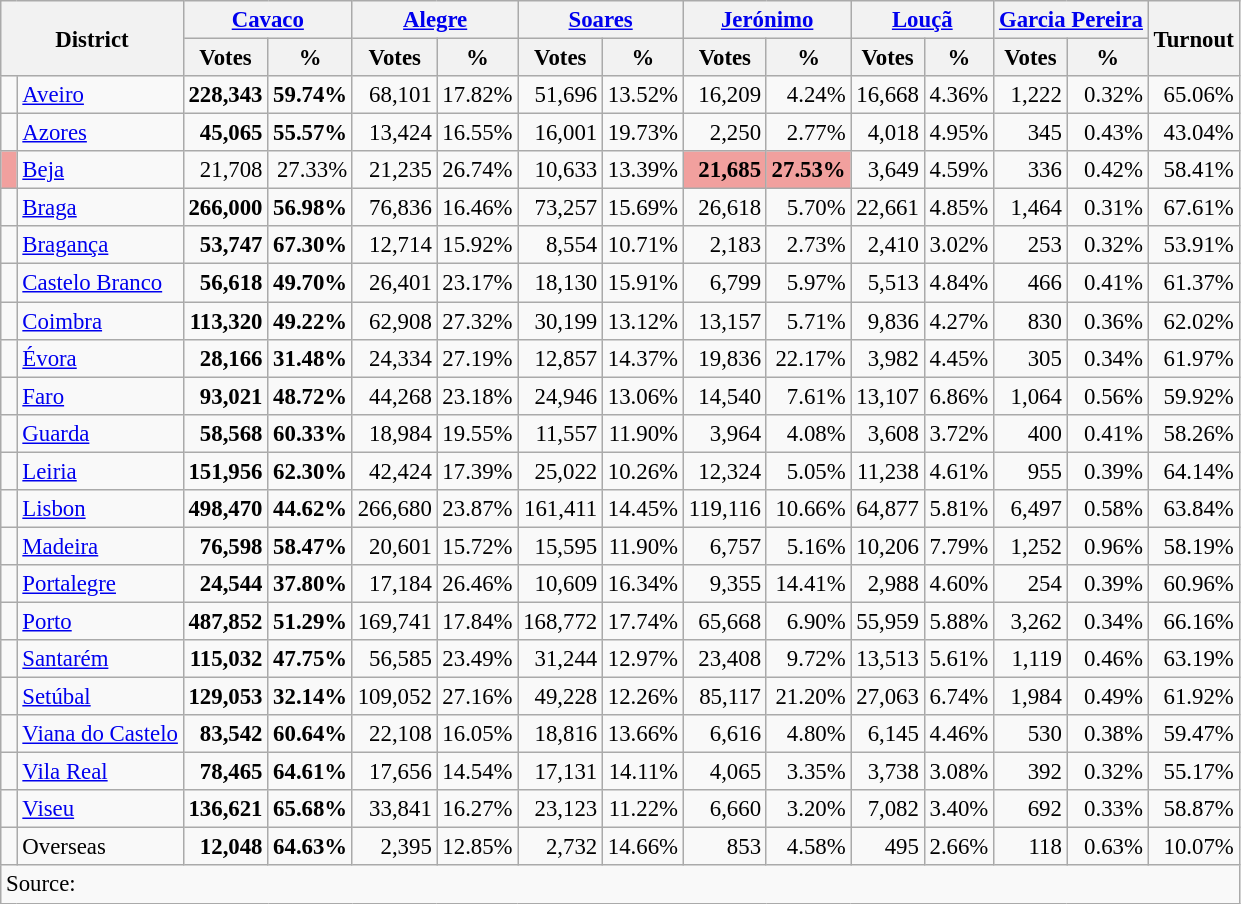<table class="wikitable sortable" style="text-align:right; font-size:95%">
<tr>
<th colspan="2" rowspan="2">District</th>
<th colspan="2"><a href='#'>Cavaco</a></th>
<th colspan="2"><a href='#'>Alegre</a></th>
<th colspan="2"><a href='#'>Soares</a></th>
<th colspan="2"><a href='#'>Jerónimo</a></th>
<th colspan="2"><a href='#'>Louçã</a></th>
<th colspan="2"><a href='#'>Garcia Pereira</a></th>
<th rowspan="2">Turnout</th>
</tr>
<tr>
<th>Votes</th>
<th>%</th>
<th>Votes</th>
<th>%</th>
<th>Votes</th>
<th>%</th>
<th>Votes</th>
<th>%</th>
<th>Votes</th>
<th>%</th>
<th>Votes</th>
<th>%</th>
</tr>
<tr>
<td> </td>
<td style="text-align:left;"><a href='#'>Aveiro</a></td>
<td><strong>228,343</strong></td>
<td><strong>59.74%</strong></td>
<td>68,101</td>
<td>17.82%</td>
<td>51,696</td>
<td>13.52%</td>
<td>16,209</td>
<td>4.24%</td>
<td>16,668</td>
<td>4.36%</td>
<td>1,222</td>
<td>0.32%</td>
<td>65.06%</td>
</tr>
<tr>
<td> </td>
<td style="text-align:left;"><a href='#'>Azores</a></td>
<td><strong>45,065</strong></td>
<td><strong>55.57%</strong></td>
<td>13,424</td>
<td>16.55%</td>
<td>16,001</td>
<td>19.73%</td>
<td>2,250</td>
<td>2.77%</td>
<td>4,018</td>
<td>4.95%</td>
<td>345</td>
<td>0.43%</td>
<td>43.04%</td>
</tr>
<tr>
<td style="background:#F1A09E"> </td>
<td style="text-align:left;"><a href='#'>Beja</a></td>
<td>21,708</td>
<td>27.33%</td>
<td>21,235</td>
<td>26.74%</td>
<td>10,633</td>
<td>13.39%</td>
<td style="background:#F1A09E"; color:#000;"><strong>21,685</strong></td>
<td style="background:#F1A09E"; color:#000;"><strong>27.53%</strong></td>
<td>3,649</td>
<td>4.59%</td>
<td>336</td>
<td>0.42%</td>
<td>58.41%</td>
</tr>
<tr>
<td> </td>
<td style="text-align:left;"><a href='#'>Braga</a></td>
<td><strong>266,000</strong></td>
<td><strong>56.98%</strong></td>
<td>76,836</td>
<td>16.46%</td>
<td>73,257</td>
<td>15.69%</td>
<td>26,618</td>
<td>5.70%</td>
<td>22,661</td>
<td>4.85%</td>
<td>1,464</td>
<td>0.31%</td>
<td>67.61%</td>
</tr>
<tr>
<td> </td>
<td style="text-align:left;"><a href='#'>Bragança</a></td>
<td><strong>53,747</strong></td>
<td><strong>67.30%</strong></td>
<td>12,714</td>
<td>15.92%</td>
<td>8,554</td>
<td>10.71%</td>
<td>2,183</td>
<td>2.73%</td>
<td>2,410</td>
<td>3.02%</td>
<td>253</td>
<td>0.32%</td>
<td>53.91%</td>
</tr>
<tr>
<td> </td>
<td style="text-align:left;"><a href='#'>Castelo Branco</a></td>
<td><strong>56,618</strong></td>
<td><strong>49.70%</strong></td>
<td>26,401</td>
<td>23.17%</td>
<td>18,130</td>
<td>15.91%</td>
<td>6,799</td>
<td>5.97%</td>
<td>5,513</td>
<td>4.84%</td>
<td>466</td>
<td>0.41%</td>
<td>61.37%</td>
</tr>
<tr>
<td> </td>
<td style="text-align:left;"><a href='#'>Coimbra</a></td>
<td><strong>113,320</strong></td>
<td><strong>49.22%</strong></td>
<td>62,908</td>
<td>27.32%</td>
<td>30,199</td>
<td>13.12%</td>
<td>13,157</td>
<td>5.71%</td>
<td>9,836</td>
<td>4.27%</td>
<td>830</td>
<td>0.36%</td>
<td>62.02%</td>
</tr>
<tr>
<td> </td>
<td style="text-align:left;"><a href='#'>Évora</a></td>
<td><strong>28,166</strong></td>
<td><strong>31.48%</strong></td>
<td>24,334</td>
<td>27.19%</td>
<td>12,857</td>
<td>14.37%</td>
<td>19,836</td>
<td>22.17%</td>
<td>3,982</td>
<td>4.45%</td>
<td>305</td>
<td>0.34%</td>
<td>61.97%</td>
</tr>
<tr>
<td> </td>
<td style="text-align:left;"><a href='#'>Faro</a></td>
<td><strong>93,021</strong></td>
<td><strong>48.72%</strong></td>
<td>44,268</td>
<td>23.18%</td>
<td>24,946</td>
<td>13.06%</td>
<td>14,540</td>
<td>7.61%</td>
<td>13,107</td>
<td>6.86%</td>
<td>1,064</td>
<td>0.56%</td>
<td>59.92%</td>
</tr>
<tr>
<td> </td>
<td style="text-align:left;"><a href='#'>Guarda</a></td>
<td><strong>58,568</strong></td>
<td><strong>60.33%</strong></td>
<td>18,984</td>
<td>19.55%</td>
<td>11,557</td>
<td>11.90%</td>
<td>3,964</td>
<td>4.08%</td>
<td>3,608</td>
<td>3.72%</td>
<td>400</td>
<td>0.41%</td>
<td>58.26%</td>
</tr>
<tr>
<td> </td>
<td style="text-align:left;"><a href='#'>Leiria</a></td>
<td><strong>151,956</strong></td>
<td><strong>62.30%</strong></td>
<td>42,424</td>
<td>17.39%</td>
<td>25,022</td>
<td>10.26%</td>
<td>12,324</td>
<td>5.05%</td>
<td>11,238</td>
<td>4.61%</td>
<td>955</td>
<td>0.39%</td>
<td>64.14%</td>
</tr>
<tr>
<td> </td>
<td style="text-align:left;"><a href='#'>Lisbon</a></td>
<td><strong>498,470</strong></td>
<td><strong>44.62%</strong></td>
<td>266,680</td>
<td>23.87%</td>
<td>161,411</td>
<td>14.45%</td>
<td>119,116</td>
<td>10.66%</td>
<td>64,877</td>
<td>5.81%</td>
<td>6,497</td>
<td>0.58%</td>
<td>63.84%</td>
</tr>
<tr>
<td> </td>
<td style="text-align:left;"><a href='#'>Madeira</a></td>
<td><strong>76,598</strong></td>
<td><strong>58.47%</strong></td>
<td>20,601</td>
<td>15.72%</td>
<td>15,595</td>
<td>11.90%</td>
<td>6,757</td>
<td>5.16%</td>
<td>10,206</td>
<td>7.79%</td>
<td>1,252</td>
<td>0.96%</td>
<td>58.19%</td>
</tr>
<tr>
<td> </td>
<td style="text-align:left;"><a href='#'>Portalegre</a></td>
<td><strong>24,544</strong></td>
<td><strong>37.80%</strong></td>
<td>17,184</td>
<td>26.46%</td>
<td>10,609</td>
<td>16.34%</td>
<td>9,355</td>
<td>14.41%</td>
<td>2,988</td>
<td>4.60%</td>
<td>254</td>
<td>0.39%</td>
<td>60.96%</td>
</tr>
<tr>
<td> </td>
<td style="text-align:left;"><a href='#'>Porto</a></td>
<td><strong>487,852</strong></td>
<td><strong>51.29%</strong></td>
<td>169,741</td>
<td>17.84%</td>
<td>168,772</td>
<td>17.74%</td>
<td>65,668</td>
<td>6.90%</td>
<td>55,959</td>
<td>5.88%</td>
<td>3,262</td>
<td>0.34%</td>
<td>66.16%</td>
</tr>
<tr>
<td> </td>
<td style="text-align:left;"><a href='#'>Santarém</a></td>
<td><strong>115,032</strong></td>
<td><strong>47.75%</strong></td>
<td>56,585</td>
<td>23.49%</td>
<td>31,244</td>
<td>12.97%</td>
<td>23,408</td>
<td>9.72%</td>
<td>13,513</td>
<td>5.61%</td>
<td>1,119</td>
<td>0.46%</td>
<td>63.19%</td>
</tr>
<tr>
<td> </td>
<td style="text-align:left;"><a href='#'>Setúbal</a></td>
<td><strong>129,053</strong></td>
<td><strong>32.14%</strong></td>
<td>109,052</td>
<td>27.16%</td>
<td>49,228</td>
<td>12.26%</td>
<td>85,117</td>
<td>21.20%</td>
<td>27,063</td>
<td>6.74%</td>
<td>1,984</td>
<td>0.49%</td>
<td>61.92%</td>
</tr>
<tr>
<td> </td>
<td style="text-align:left;"><a href='#'>Viana do Castelo</a></td>
<td><strong>83,542</strong></td>
<td><strong>60.64%</strong></td>
<td>22,108</td>
<td>16.05%</td>
<td>18,816</td>
<td>13.66%</td>
<td>6,616</td>
<td>4.80%</td>
<td>6,145</td>
<td>4.46%</td>
<td>530</td>
<td>0.38%</td>
<td>59.47%</td>
</tr>
<tr>
<td> </td>
<td style="text-align:left;"><a href='#'>Vila Real</a></td>
<td><strong>78,465</strong></td>
<td><strong>64.61%</strong></td>
<td>17,656</td>
<td>14.54%</td>
<td>17,131</td>
<td>14.11%</td>
<td>4,065</td>
<td>3.35%</td>
<td>3,738</td>
<td>3.08%</td>
<td>392</td>
<td>0.32%</td>
<td>55.17%</td>
</tr>
<tr>
<td> </td>
<td style="text-align:left;"><a href='#'>Viseu</a></td>
<td><strong>136,621</strong></td>
<td><strong>65.68%</strong></td>
<td>33,841</td>
<td>16.27%</td>
<td>23,123</td>
<td>11.22%</td>
<td>6,660</td>
<td>3.20%</td>
<td>7,082</td>
<td>3.40%</td>
<td>692</td>
<td>0.33%</td>
<td>58.87%</td>
</tr>
<tr>
<td> </td>
<td style="text-align:left;">Overseas</td>
<td><strong>12,048 </strong></td>
<td><strong>64.63%</strong></td>
<td>2,395</td>
<td>12.85%</td>
<td>2,732</td>
<td>14.66%</td>
<td>853</td>
<td>4.58%</td>
<td>495</td>
<td>2.66%</td>
<td>118</td>
<td>0.63%</td>
<td>10.07%</td>
</tr>
<tr class="sortbottom">
<td colspan="15" style="text-align:left;">Source: </td>
</tr>
</table>
